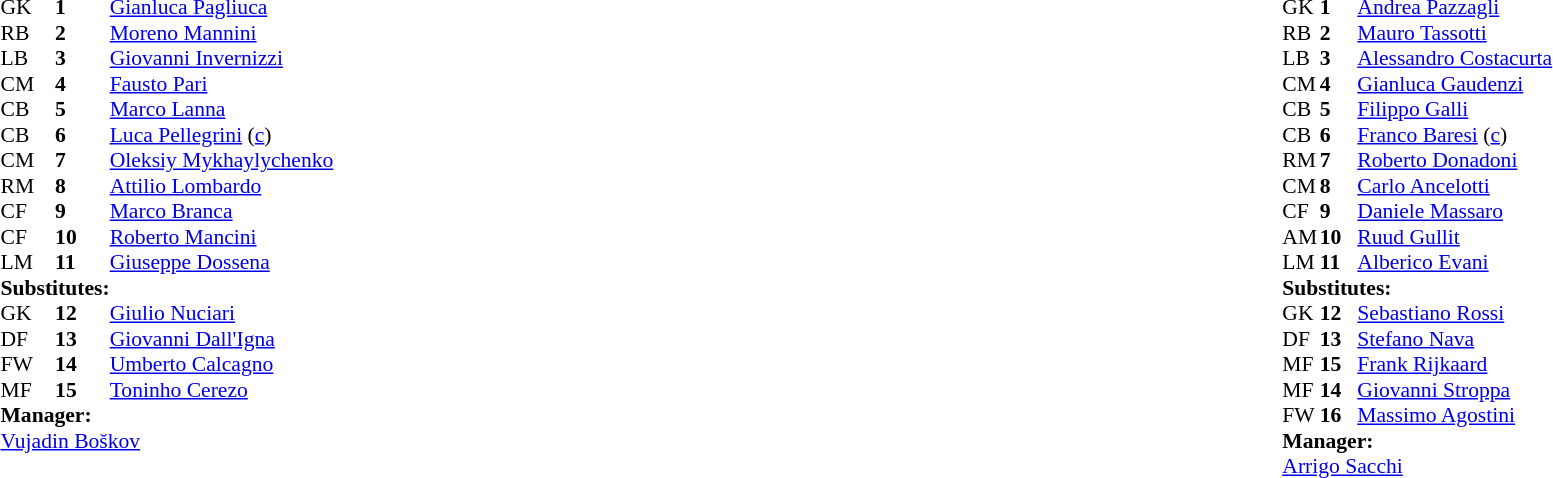<table width="100%">
<tr>
<td valign="top" width="50%"><br><table style="font-size:90%" cellspacing="0" cellpadding="0">
<tr>
<th width=25></th>
<th width=25></th>
</tr>
<tr>
<td>GK</td>
<td><strong>1</strong></td>
<td> <a href='#'>Gianluca Pagliuca</a></td>
</tr>
<tr>
<td>RB</td>
<td><strong>2</strong></td>
<td> <a href='#'>Moreno Mannini</a></td>
</tr>
<tr>
<td>LB</td>
<td><strong>3</strong></td>
<td> <a href='#'>Giovanni Invernizzi</a></td>
</tr>
<tr>
<td>CM</td>
<td><strong>4</strong></td>
<td> <a href='#'>Fausto Pari</a></td>
</tr>
<tr>
<td>CB</td>
<td><strong>5</strong></td>
<td> <a href='#'>Marco Lanna</a></td>
</tr>
<tr>
<td>CB</td>
<td><strong>6</strong></td>
<td> <a href='#'>Luca Pellegrini</a> (<a href='#'>c</a>)</td>
</tr>
<tr>
<td>CM</td>
<td><strong>7</strong></td>
<td> <a href='#'>Oleksiy Mykhaylychenko</a></td>
</tr>
<tr>
<td>RM</td>
<td><strong>8</strong></td>
<td> <a href='#'>Attilio Lombardo</a></td>
</tr>
<tr>
<td>CF</td>
<td><strong>9</strong></td>
<td> <a href='#'>Marco Branca</a></td>
</tr>
<tr>
<td>CF</td>
<td><strong>10</strong></td>
<td> <a href='#'>Roberto Mancini</a></td>
</tr>
<tr>
<td>LM</td>
<td><strong>11</strong></td>
<td> <a href='#'>Giuseppe Dossena</a></td>
</tr>
<tr>
<td colspan=2><strong>Substitutes:</strong></td>
</tr>
<tr>
<td>GK</td>
<td><strong>12</strong></td>
<td> <a href='#'>Giulio Nuciari</a></td>
</tr>
<tr>
<td>DF</td>
<td><strong>13</strong></td>
<td> <a href='#'>Giovanni Dall'Igna</a></td>
</tr>
<tr>
<td>FW</td>
<td><strong>14</strong></td>
<td> <a href='#'>Umberto Calcagno</a></td>
</tr>
<tr>
<td>MF</td>
<td><strong>15</strong></td>
<td> <a href='#'>Toninho Cerezo</a></td>
</tr>
<tr>
<td colspan=3><strong>Manager:</strong></td>
</tr>
<tr>
<td colspan=4> <a href='#'>Vujadin Boškov</a></td>
</tr>
</table>
</td>
<td valign="top" width="50%"><br><table style="font-size: 90%" cellspacing="0" cellpadding="0" align=center>
<tr>
<th width=25></th>
<th width=25></th>
</tr>
<tr>
<td>GK</td>
<td><strong>1</strong></td>
<td> <a href='#'>Andrea Pazzagli</a></td>
</tr>
<tr>
<td>RB</td>
<td><strong>2</strong></td>
<td> <a href='#'>Mauro Tassotti</a></td>
</tr>
<tr>
<td>LB</td>
<td><strong>3</strong></td>
<td> <a href='#'>Alessandro Costacurta</a></td>
</tr>
<tr>
<td>CM</td>
<td><strong>4</strong></td>
<td> <a href='#'>Gianluca Gaudenzi</a></td>
</tr>
<tr>
<td>CB</td>
<td><strong>5</strong></td>
<td> <a href='#'>Filippo Galli</a></td>
</tr>
<tr>
<td>CB</td>
<td><strong>6</strong></td>
<td> <a href='#'>Franco Baresi</a> (<a href='#'>c</a>)</td>
</tr>
<tr>
<td>RM</td>
<td><strong>7</strong></td>
<td> <a href='#'>Roberto Donadoni</a></td>
</tr>
<tr>
<td>CM</td>
<td><strong>8</strong></td>
<td> <a href='#'>Carlo Ancelotti</a></td>
</tr>
<tr>
<td>CF</td>
<td><strong>9</strong></td>
<td> <a href='#'>Daniele Massaro</a></td>
</tr>
<tr>
<td>AM</td>
<td><strong>10</strong></td>
<td> <a href='#'>Ruud Gullit</a></td>
</tr>
<tr>
<td>LM</td>
<td><strong>11</strong></td>
<td> <a href='#'>Alberico Evani</a></td>
</tr>
<tr>
<td colspan=3><strong>Substitutes:</strong></td>
</tr>
<tr>
<td>GK</td>
<td><strong>12</strong></td>
<td> <a href='#'>Sebastiano Rossi</a></td>
</tr>
<tr>
<td>DF</td>
<td><strong>13</strong></td>
<td> <a href='#'>Stefano Nava</a></td>
</tr>
<tr>
<td>MF</td>
<td><strong>15</strong></td>
<td> <a href='#'>Frank Rijkaard</a></td>
</tr>
<tr>
<td>MF</td>
<td><strong>14</strong></td>
<td> <a href='#'>Giovanni Stroppa</a></td>
</tr>
<tr>
<td>FW</td>
<td><strong>16</strong></td>
<td> <a href='#'>Massimo Agostini</a></td>
</tr>
<tr>
<td colspan=3><strong>Manager:</strong></td>
</tr>
<tr>
<td colspan=4> <a href='#'>Arrigo Sacchi</a></td>
</tr>
</table>
</td>
</tr>
</table>
